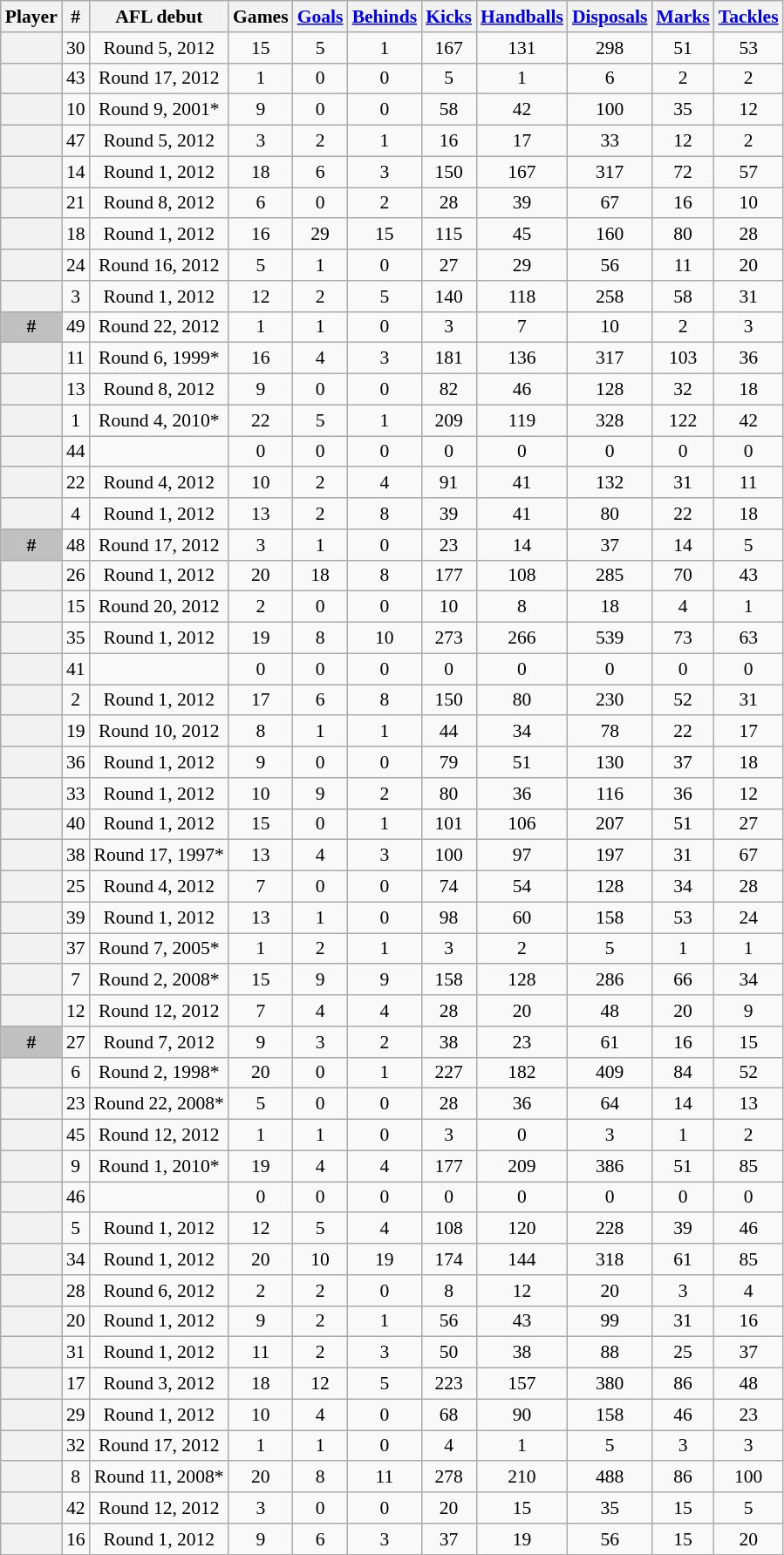<table class="wikitable plainrowheaders sortable" style="font-size:90%; text-align:center;">
<tr>
<th scope="col">Player</th>
<th scope="col">#</th>
<th scope="col">AFL debut</th>
<th scope="col" width:3em>Games</th>
<th scope="col" width:3em><a href='#'>Goals</a></th>
<th scope="col" width:3em><a href='#'>Behinds</a></th>
<th scope="col" width:3em><a href='#'>Kicks</a></th>
<th scope="col" width:3em><a href='#'>Handballs</a></th>
<th scope="col" width:3em><a href='#'>Disposals</a></th>
<th scope="col" width:3em><a href='#'>Marks</a></th>
<th scope="col" width:3em><a href='#'>Tackles</a></th>
</tr>
<tr>
<th scope="row" align=left></th>
<td>30</td>
<td>Round 5, 2012</td>
<td>15</td>
<td>5</td>
<td>1</td>
<td>167</td>
<td>131</td>
<td>298</td>
<td>51</td>
<td>53</td>
</tr>
<tr>
<th scope="row" align=left></th>
<td>43</td>
<td>Round 17, 2012</td>
<td>1</td>
<td>0</td>
<td>0</td>
<td>5</td>
<td>1</td>
<td>6</td>
<td>2</td>
<td>2</td>
</tr>
<tr>
<th scope="row" align=left></th>
<td>10</td>
<td>Round 9, 2001*</td>
<td>9</td>
<td>0</td>
<td>0</td>
<td>58</td>
<td>42</td>
<td>100</td>
<td>35</td>
<td>12</td>
</tr>
<tr>
<th scope="row" align=left></th>
<td>47</td>
<td>Round 5, 2012</td>
<td>3</td>
<td>2</td>
<td>1</td>
<td>16</td>
<td>17</td>
<td>33</td>
<td>12</td>
<td>2</td>
</tr>
<tr>
<th scope="row" align=left></th>
<td>14</td>
<td>Round 1, 2012</td>
<td>18</td>
<td>6</td>
<td>3</td>
<td>150</td>
<td>167</td>
<td>317</td>
<td>72</td>
<td>57</td>
</tr>
<tr>
<th scope="row" align=left></th>
<td>21</td>
<td>Round 8, 2012</td>
<td>6</td>
<td>0</td>
<td>2</td>
<td>28</td>
<td>39</td>
<td>67</td>
<td>16</td>
<td>10</td>
</tr>
<tr>
<th scope="row" align=left></th>
<td>18</td>
<td>Round 1, 2012</td>
<td>16</td>
<td>29</td>
<td>15</td>
<td>115</td>
<td>45</td>
<td>160</td>
<td>80</td>
<td>28</td>
</tr>
<tr>
<th scope="row" align=left></th>
<td>24</td>
<td>Round 16, 2012</td>
<td>5</td>
<td>1</td>
<td>0</td>
<td>27</td>
<td>29</td>
<td>56</td>
<td>11</td>
<td>20</td>
</tr>
<tr>
<th scope="row" align=left></th>
<td>3</td>
<td>Round 1, 2012</td>
<td>12</td>
<td>2</td>
<td>5</td>
<td>140</td>
<td>118</td>
<td>258</td>
<td>58</td>
<td>31</td>
</tr>
<tr>
<th scope="row" align=left style="background:silver">#</th>
<td>49</td>
<td>Round 22, 2012</td>
<td>1</td>
<td>1</td>
<td>0</td>
<td>3</td>
<td>7</td>
<td>10</td>
<td>2</td>
<td>3</td>
</tr>
<tr>
<th scope="row" align=left></th>
<td>11</td>
<td>Round 6, 1999*</td>
<td>16</td>
<td>4</td>
<td>3</td>
<td>181</td>
<td>136</td>
<td>317</td>
<td>103</td>
<td>36</td>
</tr>
<tr>
<th scope="row" align=left></th>
<td>13</td>
<td>Round 8, 2012</td>
<td>9</td>
<td>0</td>
<td>0</td>
<td>82</td>
<td>46</td>
<td>128</td>
<td>32</td>
<td>18</td>
</tr>
<tr>
<th scope="row" align=left></th>
<td>1</td>
<td>Round 4, 2010*</td>
<td>22</td>
<td>5</td>
<td>1</td>
<td>209</td>
<td>119</td>
<td>328</td>
<td>122</td>
<td>42</td>
</tr>
<tr>
<th scope="row" align=left></th>
<td>44</td>
<td></td>
<td>0</td>
<td>0</td>
<td>0</td>
<td>0</td>
<td>0</td>
<td>0</td>
<td>0</td>
<td>0</td>
</tr>
<tr>
<th scope="row" align=left></th>
<td>22</td>
<td>Round 4, 2012</td>
<td>10</td>
<td>2</td>
<td>4</td>
<td>91</td>
<td>41</td>
<td>132</td>
<td>31</td>
<td>11</td>
</tr>
<tr>
<th scope="row" align=left></th>
<td>4</td>
<td>Round 1, 2012</td>
<td>13</td>
<td>2</td>
<td>8</td>
<td>39</td>
<td>41</td>
<td>80</td>
<td>22</td>
<td>18</td>
</tr>
<tr>
<th scope="row" align=left style="background:silver">#</th>
<td>48</td>
<td>Round 17, 2012</td>
<td>3</td>
<td>1</td>
<td>0</td>
<td>23</td>
<td>14</td>
<td>37</td>
<td>14</td>
<td>5</td>
</tr>
<tr>
<th scope="row" align=left></th>
<td>26</td>
<td>Round 1, 2012</td>
<td>20</td>
<td>18</td>
<td>8</td>
<td>177</td>
<td>108</td>
<td>285</td>
<td>70</td>
<td>43</td>
</tr>
<tr>
<th scope="row" align=left></th>
<td>15</td>
<td>Round 20, 2012</td>
<td>2</td>
<td>0</td>
<td>0</td>
<td>10</td>
<td>8</td>
<td>18</td>
<td>4</td>
<td>1</td>
</tr>
<tr>
<th scope="row" align=left></th>
<td>35</td>
<td>Round 1, 2012</td>
<td>19</td>
<td>8</td>
<td>10</td>
<td>273</td>
<td>266</td>
<td>539</td>
<td>73</td>
<td>63</td>
</tr>
<tr>
<th scope="row" align=left></th>
<td>41</td>
<td></td>
<td>0</td>
<td>0</td>
<td>0</td>
<td>0</td>
<td>0</td>
<td>0</td>
<td>0</td>
<td>0</td>
</tr>
<tr>
<th scope="row" align=left></th>
<td>2</td>
<td>Round 1, 2012</td>
<td>17</td>
<td>6</td>
<td>8</td>
<td>150</td>
<td>80</td>
<td>230</td>
<td>52</td>
<td>31</td>
</tr>
<tr>
<th scope="row" align=left></th>
<td>19</td>
<td>Round 10, 2012</td>
<td>8</td>
<td>1</td>
<td>1</td>
<td>44</td>
<td>34</td>
<td>78</td>
<td>22</td>
<td>17</td>
</tr>
<tr>
<th scope="row" align=left></th>
<td>36</td>
<td>Round 1, 2012</td>
<td>9</td>
<td>0</td>
<td>0</td>
<td>79</td>
<td>51</td>
<td>130</td>
<td>37</td>
<td>18</td>
</tr>
<tr>
<th scope="row" align=left></th>
<td>33</td>
<td>Round 1, 2012</td>
<td>10</td>
<td>9</td>
<td>2</td>
<td>80</td>
<td>36</td>
<td>116</td>
<td>36</td>
<td>12</td>
</tr>
<tr>
<th scope="row" align=left></th>
<td>40</td>
<td>Round 1, 2012</td>
<td>15</td>
<td>0</td>
<td>1</td>
<td>101</td>
<td>106</td>
<td>207</td>
<td>51</td>
<td>27</td>
</tr>
<tr>
<th scope="row" align=left></th>
<td>38</td>
<td>Round 17, 1997*</td>
<td>13</td>
<td>4</td>
<td>3</td>
<td>100</td>
<td>97</td>
<td>197</td>
<td>31</td>
<td>67</td>
</tr>
<tr>
<th scope="row" align=left></th>
<td>25</td>
<td>Round 4, 2012</td>
<td>7</td>
<td>0</td>
<td>0</td>
<td>74</td>
<td>54</td>
<td>128</td>
<td>34</td>
<td>28</td>
</tr>
<tr>
<th scope="row" align=left></th>
<td>39</td>
<td>Round 1, 2012</td>
<td>13</td>
<td>1</td>
<td>0</td>
<td>98</td>
<td>60</td>
<td>158</td>
<td>53</td>
<td>24</td>
</tr>
<tr>
<th scope="row" align=left></th>
<td>37</td>
<td>Round 7, 2005*</td>
<td>1</td>
<td>2</td>
<td>1</td>
<td>3</td>
<td>2</td>
<td>5</td>
<td>1</td>
<td>1</td>
</tr>
<tr>
<th scope="row" align=left></th>
<td>7</td>
<td>Round 2, 2008*</td>
<td>15</td>
<td>9</td>
<td>9</td>
<td>158</td>
<td>128</td>
<td>286</td>
<td>66</td>
<td>34</td>
</tr>
<tr>
<th scope="row" align=left></th>
<td>12</td>
<td>Round 12, 2012</td>
<td>7</td>
<td>4</td>
<td>4</td>
<td>28</td>
<td>20</td>
<td>48</td>
<td>20</td>
<td>9</td>
</tr>
<tr>
<th scope="row" align=left style="background:silver">#</th>
<td>27</td>
<td>Round 7, 2012</td>
<td>9</td>
<td>3</td>
<td>2</td>
<td>38</td>
<td>23</td>
<td>61</td>
<td>16</td>
<td>15</td>
</tr>
<tr>
<th scope="row" align=left></th>
<td>6</td>
<td>Round 2, 1998*</td>
<td>20</td>
<td>0</td>
<td>1</td>
<td>227</td>
<td>182</td>
<td>409</td>
<td>84</td>
<td>52</td>
</tr>
<tr>
<th scope="row" align=left></th>
<td>23</td>
<td>Round 22, 2008*</td>
<td>5</td>
<td>0</td>
<td>0</td>
<td>28</td>
<td>36</td>
<td>64</td>
<td>14</td>
<td>13</td>
</tr>
<tr>
<th scope="row" align=left></th>
<td>45</td>
<td>Round 12, 2012</td>
<td>1</td>
<td>1</td>
<td>0</td>
<td>3</td>
<td>0</td>
<td>3</td>
<td>1</td>
<td>2</td>
</tr>
<tr>
<th scope="row" align=left></th>
<td>9</td>
<td>Round 1, 2010*</td>
<td>19</td>
<td>4</td>
<td>4</td>
<td>177</td>
<td>209</td>
<td>386</td>
<td>51</td>
<td>85</td>
</tr>
<tr>
<th scope="row" align=left></th>
<td>46</td>
<td></td>
<td>0</td>
<td>0</td>
<td>0</td>
<td>0</td>
<td>0</td>
<td>0</td>
<td>0</td>
<td>0</td>
</tr>
<tr>
<th scope="row" align=left></th>
<td>5</td>
<td>Round 1, 2012</td>
<td>12</td>
<td>5</td>
<td>4</td>
<td>108</td>
<td>120</td>
<td>228</td>
<td>39</td>
<td>46</td>
</tr>
<tr>
<th scope="row" align=left></th>
<td>34</td>
<td>Round 1, 2012</td>
<td>20</td>
<td>10</td>
<td>19</td>
<td>174</td>
<td>144</td>
<td>318</td>
<td>61</td>
<td>85</td>
</tr>
<tr>
<th scope="row" align=left></th>
<td>28</td>
<td>Round 6, 2012</td>
<td>2</td>
<td>2</td>
<td>0</td>
<td>8</td>
<td>12</td>
<td>20</td>
<td>3</td>
<td>4</td>
</tr>
<tr>
<th scope="row" align=left></th>
<td>20</td>
<td>Round 1, 2012</td>
<td>9</td>
<td>2</td>
<td>1</td>
<td>56</td>
<td>43</td>
<td>99</td>
<td>31</td>
<td>16</td>
</tr>
<tr>
<th scope="row" align=left></th>
<td>31</td>
<td>Round 1, 2012</td>
<td>11</td>
<td>2</td>
<td>3</td>
<td>50</td>
<td>38</td>
<td>88</td>
<td>25</td>
<td>37</td>
</tr>
<tr>
<th scope="row" align=left></th>
<td>17</td>
<td>Round 3, 2012</td>
<td>18</td>
<td>12</td>
<td>5</td>
<td>223</td>
<td>157</td>
<td>380</td>
<td>86</td>
<td>48</td>
</tr>
<tr>
<th scope="row" align=left></th>
<td>29</td>
<td>Round 1, 2012</td>
<td>10</td>
<td>4</td>
<td>0</td>
<td>68</td>
<td>90</td>
<td>158</td>
<td>46</td>
<td>23</td>
</tr>
<tr>
<th scope="row" align=left></th>
<td>32</td>
<td>Round 17, 2012</td>
<td>1</td>
<td>1</td>
<td>0</td>
<td>4</td>
<td>1</td>
<td>5</td>
<td>3</td>
<td>3</td>
</tr>
<tr>
<th scope="row" align=left></th>
<td>8</td>
<td>Round 11, 2008*</td>
<td>20</td>
<td>8</td>
<td>11</td>
<td>278</td>
<td>210</td>
<td>488</td>
<td>86</td>
<td>100</td>
</tr>
<tr>
<th scope="row" align=left></th>
<td>42</td>
<td>Round 12, 2012</td>
<td>3</td>
<td>0</td>
<td>0</td>
<td>20</td>
<td>15</td>
<td>35</td>
<td>15</td>
<td>5</td>
</tr>
<tr>
<th scope="row" align=left></th>
<td>16</td>
<td>Round 1, 2012</td>
<td>9</td>
<td>6</td>
<td>3</td>
<td>37</td>
<td>19</td>
<td>56</td>
<td>15</td>
<td>20</td>
</tr>
</table>
